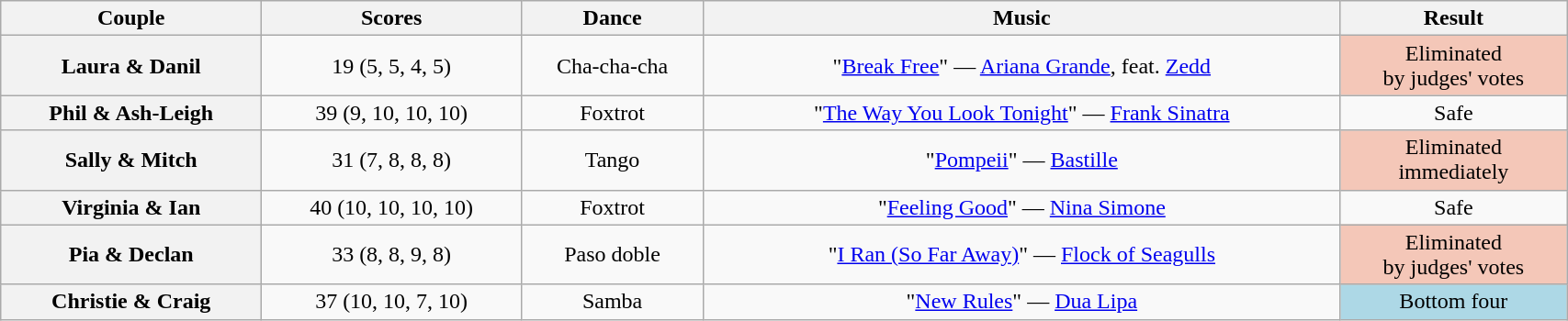<table class="wikitable sortable" style="text-align:center; width: 90%">
<tr>
<th scope="col">Couple</th>
<th scope="col">Scores</th>
<th scope="col" class="unsortable">Dance</th>
<th scope="col" class="unsortable">Music</th>
<th scope="col" class="unsortable">Result</th>
</tr>
<tr>
<th scope="row">Laura & Danil</th>
<td>19 (5, 5, 4, 5)</td>
<td>Cha-cha-cha</td>
<td>"<a href='#'>Break Free</a>" — <a href='#'>Ariana Grande</a>, feat. <a href='#'>Zedd</a></td>
<td bgcolor="f4c7b8">Eliminated<br>by judges' votes</td>
</tr>
<tr>
<th scope="row">Phil & Ash-Leigh</th>
<td>39 (9, 10, 10, 10)</td>
<td>Foxtrot</td>
<td>"<a href='#'>The Way You Look Tonight</a>" — <a href='#'>Frank Sinatra</a></td>
<td>Safe</td>
</tr>
<tr>
<th scope="row">Sally & Mitch</th>
<td>31 (7, 8, 8, 8)</td>
<td>Tango</td>
<td>"<a href='#'>Pompeii</a>" — <a href='#'>Bastille</a></td>
<td bgcolor="f4c7b8">Eliminated<br>immediately</td>
</tr>
<tr>
<th scope="row">Virginia & Ian</th>
<td>40 (10, 10, 10, 10)</td>
<td>Foxtrot</td>
<td>"<a href='#'>Feeling Good</a>" — <a href='#'>Nina Simone</a></td>
<td>Safe</td>
</tr>
<tr>
<th scope="row">Pia & Declan</th>
<td>33 (8, 8, 9, 8)</td>
<td>Paso doble</td>
<td>"<a href='#'>I Ran (So Far Away)</a>" — <a href='#'>Flock of Seagulls</a></td>
<td bgcolor="f4c7b8">Eliminated<br>by judges' votes</td>
</tr>
<tr>
<th scope="row">Christie & Craig</th>
<td>37 (10, 10, 7, 10)</td>
<td>Samba</td>
<td>"<a href='#'>New Rules</a>" — <a href='#'>Dua Lipa</a></td>
<td bgcolor="lightblue">Bottom four</td>
</tr>
</table>
